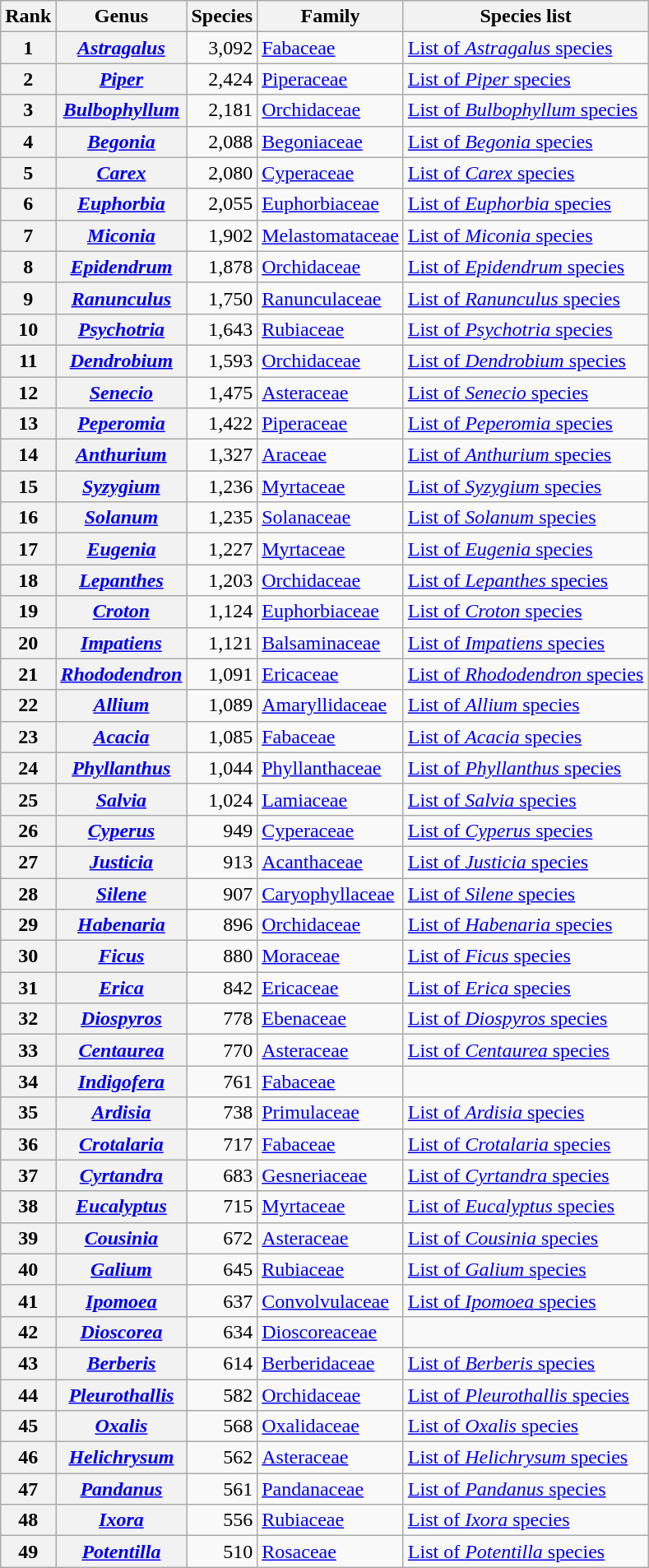<table class="wikitable plainrowheaders sortable">
<tr>
<th>Rank</th>
<th scope="col">Genus</th>
<th scope="col">Species</th>
<th scope="col">Family</th>
<th scope="col">Species list</th>
</tr>
<tr>
<th>1</th>
<th scope="row"><em><a href='#'>Astragalus</a></em></th>
<td align="right"> 3,092</td>
<td><a href='#'>Fabaceae</a></td>
<td><a href='#'>List of <em>Astragalus</em> species</a></td>
</tr>
<tr>
<th>2</th>
<th scope="row"><em><a href='#'>Piper</a></em></th>
<td align="right"> 2,424</td>
<td><a href='#'>Piperaceae</a></td>
<td><a href='#'>List of <em>Piper</em> species</a></td>
</tr>
<tr>
<th>3</th>
<th scope="row"><em><a href='#'>Bulbophyllum</a></em></th>
<td align="right"> 2,181</td>
<td><a href='#'>Orchidaceae</a></td>
<td><a href='#'>List of <em>Bulbophyllum</em> species</a></td>
</tr>
<tr>
<th>4</th>
<th scope="row"><em><a href='#'>Begonia</a></em></th>
<td align="right"> 2,088</td>
<td><a href='#'>Begoniaceae</a></td>
<td><a href='#'>List of <em>Begonia</em> species</a></td>
</tr>
<tr>
<th>5</th>
<th scope="row"><em><a href='#'>Carex</a></em></th>
<td align="right"> 2,080</td>
<td><a href='#'>Cyperaceae</a></td>
<td><a href='#'>List of <em>Carex</em> species</a></td>
</tr>
<tr>
<th>6</th>
<th scope="row"><em><a href='#'>Euphorbia</a></em></th>
<td align="right"> 2,055</td>
<td><a href='#'>Euphorbiaceae</a></td>
<td><a href='#'>List of <em>Euphorbia</em> species</a></td>
</tr>
<tr>
<th>7</th>
<th scope="row"><em><a href='#'>Miconia</a></em></th>
<td align="right"> 1,902</td>
<td><a href='#'>Melastomataceae</a></td>
<td><a href='#'>List of <em>Miconia</em> species</a></td>
</tr>
<tr>
<th>8</th>
<th scope="row"><em><a href='#'>Epidendrum</a></em></th>
<td align="right"> 1,878</td>
<td><a href='#'>Orchidaceae</a></td>
<td><a href='#'>List of <em>Epidendrum</em> species</a></td>
</tr>
<tr>
<th>9</th>
<th scope="row"><em><a href='#'>Ranunculus</a></em></th>
<td align="right"> 1,750</td>
<td><a href='#'>Ranunculaceae</a></td>
<td><a href='#'>List of <em>Ranunculus</em> species</a></td>
</tr>
<tr>
<th>10</th>
<th scope="row"><em><a href='#'>Psychotria</a></em></th>
<td align="right"> 1,643</td>
<td><a href='#'>Rubiaceae</a></td>
<td><a href='#'>List of <em>Psychotria</em> species</a></td>
</tr>
<tr>
<th>11</th>
<th scope="row"><em><a href='#'>Dendrobium</a></em></th>
<td align="right"> 1,593</td>
<td><a href='#'>Orchidaceae</a></td>
<td><a href='#'>List of <em>Dendrobium</em> species</a></td>
</tr>
<tr>
<th>12</th>
<th scope="row"><em><a href='#'>Senecio</a></em></th>
<td align="right"> 1,475</td>
<td><a href='#'>Asteraceae</a></td>
<td><a href='#'>List of <em>Senecio</em> species</a></td>
</tr>
<tr>
<th>13</th>
<th scope="row"><em><a href='#'>Peperomia</a></em></th>
<td align="right"> 1,422</td>
<td><a href='#'>Piperaceae</a></td>
<td><a href='#'>List of <em>Peperomia</em> species</a></td>
</tr>
<tr>
<th>14</th>
<th scope="row"><em><a href='#'>Anthurium</a></em></th>
<td align="right"> 1,327</td>
<td><a href='#'>Araceae</a></td>
<td><a href='#'>List of <em>Anthurium</em> species</a></td>
</tr>
<tr>
<th>15</th>
<th scope="row"><em><a href='#'>Syzygium</a></em></th>
<td align="right"> 1,236</td>
<td><a href='#'>Myrtaceae</a></td>
<td><a href='#'>List of <em>Syzygium</em> species</a></td>
</tr>
<tr>
<th>16</th>
<th scope="row"><em><a href='#'>Solanum</a></em></th>
<td align="right"> 1,235</td>
<td><a href='#'>Solanaceae</a></td>
<td><a href='#'>List of <em>Solanum</em> species</a></td>
</tr>
<tr>
<th>17</th>
<th scope="row"><em><a href='#'>Eugenia</a></em></th>
<td align="right"> 1,227</td>
<td><a href='#'>Myrtaceae</a></td>
<td><a href='#'>List of <em>Eugenia</em> species</a></td>
</tr>
<tr>
<th>18</th>
<th scope="row"><em><a href='#'>Lepanthes</a></em></th>
<td align="right"> 1,203</td>
<td><a href='#'>Orchidaceae</a></td>
<td><a href='#'>List of <em>Lepanthes</em> species</a></td>
</tr>
<tr>
<th>19</th>
<th scope="row"><em><a href='#'>Croton</a></em></th>
<td align="right"> 1,124</td>
<td><a href='#'>Euphorbiaceae</a></td>
<td><a href='#'>List of <em>Croton</em> species</a></td>
</tr>
<tr>
<th>20</th>
<th scope="row"><em><a href='#'>Impatiens</a></em></th>
<td align="right"> 1,121</td>
<td><a href='#'>Balsaminaceae</a></td>
<td><a href='#'>List of <em>Impatiens</em> species</a></td>
</tr>
<tr>
<th>21</th>
<th scope="row"><em><a href='#'>Rhododendron</a></em></th>
<td align="right"> 1,091</td>
<td><a href='#'>Ericaceae</a></td>
<td><a href='#'>List of <em>Rhododendron</em> species</a></td>
</tr>
<tr>
<th>22</th>
<th scope="row"><em><a href='#'>Allium</a></em></th>
<td align="right"> 1,089</td>
<td><a href='#'>Amaryllidaceae</a></td>
<td><a href='#'>List of <em>Allium</em> species</a></td>
</tr>
<tr>
<th>23</th>
<th scope="row"><em><a href='#'>Acacia</a></em></th>
<td align="right"> 1,085</td>
<td><a href='#'>Fabaceae</a></td>
<td><a href='#'>List of <em>Acacia</em> species</a></td>
</tr>
<tr>
<th>24</th>
<th scope="row"><em><a href='#'>Phyllanthus</a></em></th>
<td align="right"> 1,044</td>
<td><a href='#'>Phyllanthaceae</a></td>
<td><a href='#'>List of <em>Phyllanthus</em> species</a></td>
</tr>
<tr>
<th>25</th>
<th scope="row"><em><a href='#'>Salvia</a></em></th>
<td align="right"> 1,024</td>
<td><a href='#'>Lamiaceae</a></td>
<td><a href='#'>List of <em>Salvia</em> species</a></td>
</tr>
<tr>
<th>26</th>
<th scope="row"><em><a href='#'>Cyperus</a></em></th>
<td align="right"> 949</td>
<td><a href='#'>Cyperaceae</a></td>
<td><a href='#'>List of <em>Cyperus</em> species</a></td>
</tr>
<tr>
<th>27</th>
<th scope="row"><em><a href='#'>Justicia</a></em></th>
<td align="right"> 913</td>
<td><a href='#'>Acanthaceae</a></td>
<td><a href='#'>List of <em>Justicia</em> species</a></td>
</tr>
<tr>
<th>28</th>
<th scope="row"><em><a href='#'>Silene</a></em></th>
<td align="right"> 907</td>
<td><a href='#'>Caryophyllaceae</a></td>
<td><a href='#'>List of <em>Silene</em> species</a></td>
</tr>
<tr>
<th>29</th>
<th scope="row"><em><a href='#'>Habenaria</a></em></th>
<td align="right"> 896</td>
<td><a href='#'>Orchidaceae</a></td>
<td><a href='#'>List of <em>Habenaria</em> species</a></td>
</tr>
<tr>
<th>30</th>
<th scope="row"><em><a href='#'>Ficus</a></em></th>
<td align="right"> 880</td>
<td><a href='#'>Moraceae</a></td>
<td><a href='#'>List of <em>Ficus</em> species</a></td>
</tr>
<tr>
<th>31</th>
<th scope="row"><em><a href='#'>Erica</a></em></th>
<td align="right"> 842</td>
<td><a href='#'>Ericaceae</a></td>
<td><a href='#'>List of <em>Erica</em> species</a></td>
</tr>
<tr>
<th>32</th>
<th scope="row"><em><a href='#'>Diospyros</a></em></th>
<td align="right"> 778</td>
<td><a href='#'>Ebenaceae</a></td>
<td><a href='#'>List of <em>Diospyros</em> species</a></td>
</tr>
<tr>
<th>33</th>
<th scope="row"><em><a href='#'>Centaurea</a></em></th>
<td align="right"> 770</td>
<td><a href='#'>Asteraceae</a></td>
<td><a href='#'>List of <em>Centaurea</em> species</a></td>
</tr>
<tr>
<th>34</th>
<th scope="row"><em><a href='#'>Indigofera</a></em></th>
<td align="right"> 761</td>
<td><a href='#'>Fabaceae</a></td>
<td></td>
</tr>
<tr>
<th>35</th>
<th scope="row"><em><a href='#'>Ardisia</a></em></th>
<td align="right"> 738</td>
<td><a href='#'>Primulaceae</a></td>
<td><a href='#'>List of <em>Ardisia</em> species</a></td>
</tr>
<tr>
<th>36</th>
<th scope="row"><em><a href='#'>Crotalaria</a></em></th>
<td align="right"> 717</td>
<td><a href='#'>Fabaceae</a></td>
<td><a href='#'>List of <em>Crotalaria</em> species</a></td>
</tr>
<tr>
<th>37</th>
<th scope="row"><em><a href='#'>Cyrtandra</a></em></th>
<td align="right"> 683</td>
<td><a href='#'>Gesneriaceae</a></td>
<td><a href='#'>List of <em>Cyrtandra</em> species</a></td>
</tr>
<tr>
<th>38</th>
<th scope="row"><em><a href='#'>Eucalyptus</a></em></th>
<td align="right"> 715</td>
<td><a href='#'>Myrtaceae</a></td>
<td><a href='#'>List of <em>Eucalyptus</em> species</a></td>
</tr>
<tr>
<th>39</th>
<th scope="row"><em><a href='#'>Cousinia</a></em></th>
<td align="right"> 672</td>
<td><a href='#'>Asteraceae</a></td>
<td><a href='#'>List of <em>Cousinia</em> species</a></td>
</tr>
<tr>
<th>40</th>
<th scope="row"><em><a href='#'>Galium</a></em></th>
<td align="right"> 645</td>
<td><a href='#'>Rubiaceae</a></td>
<td><a href='#'>List of <em>Galium</em> species</a></td>
</tr>
<tr>
<th>41</th>
<th scope="row"><em><a href='#'>Ipomoea</a></em></th>
<td align="right"> 637</td>
<td><a href='#'>Convolvulaceae</a></td>
<td><a href='#'>List of <em>Ipomoea</em> species</a></td>
</tr>
<tr>
<th>42</th>
<th scope="row"><em><a href='#'>Dioscorea</a></em></th>
<td align="right"> 634</td>
<td><a href='#'>Dioscoreaceae</a></td>
<td></td>
</tr>
<tr>
<th>43</th>
<th scope="row"><em><a href='#'>Berberis</a></em></th>
<td align="right"> 614</td>
<td><a href='#'>Berberidaceae</a></td>
<td><a href='#'>List of <em>Berberis</em> species</a></td>
</tr>
<tr>
<th>44</th>
<th scope="row"><em><a href='#'>Pleurothallis</a></em></th>
<td align="right"> 582</td>
<td><a href='#'>Orchidaceae</a></td>
<td><a href='#'>List of <em>Pleurothallis</em> species</a></td>
</tr>
<tr>
<th>45</th>
<th scope="row"><em><a href='#'>Oxalis</a></em></th>
<td align="right"> 568</td>
<td><a href='#'>Oxalidaceae</a></td>
<td><a href='#'>List of <em>Oxalis</em> species</a></td>
</tr>
<tr>
<th>46</th>
<th scope="row"><em><a href='#'>Helichrysum</a></em></th>
<td align="right"> 562</td>
<td><a href='#'>Asteraceae</a></td>
<td><a href='#'>List of <em>Helichrysum</em> species</a></td>
</tr>
<tr>
<th>47</th>
<th scope="row"><em><a href='#'>Pandanus</a></em></th>
<td align="right">561</td>
<td><a href='#'>Pandanaceae</a></td>
<td><a href='#'>List of <em>Pandanus</em> species</a></td>
</tr>
<tr>
<th>48</th>
<th scope="row"><em><a href='#'>Ixora</a></em></th>
<td align="right"> 556</td>
<td><a href='#'>Rubiaceae</a></td>
<td><a href='#'>List of <em>Ixora</em> species</a></td>
</tr>
<tr>
<th>49</th>
<th scope="row"><em><a href='#'>Potentilla</a></em></th>
<td align="right"> 510</td>
<td><a href='#'>Rosaceae</a></td>
<td><a href='#'>List of <em>Potentilla</em> species</a></td>
</tr>
</table>
